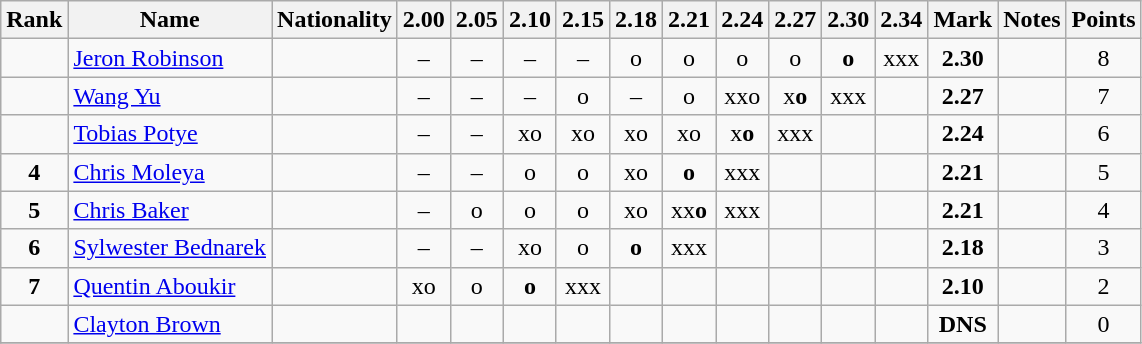<table class="wikitable sortable" style="text-align:center">
<tr>
<th>Rank</th>
<th>Name</th>
<th>Nationality</th>
<th>2.00</th>
<th>2.05</th>
<th>2.10</th>
<th>2.15</th>
<th>2.18</th>
<th>2.21</th>
<th>2.24</th>
<th>2.27</th>
<th>2.30</th>
<th>2.34</th>
<th>Mark</th>
<th>Notes</th>
<th>Points</th>
</tr>
<tr>
<td></td>
<td align=left><a href='#'>Jeron Robinson</a></td>
<td align=left></td>
<td>–</td>
<td>–</td>
<td>–</td>
<td>–</td>
<td>o</td>
<td>o</td>
<td>o</td>
<td>o</td>
<td><strong>o </strong></td>
<td>xxx</td>
<td><strong>2.30</strong></td>
<td></td>
<td>8</td>
</tr>
<tr>
<td></td>
<td align=left><a href='#'>Wang Yu</a></td>
<td align=left></td>
<td>–</td>
<td>–</td>
<td>–</td>
<td>o</td>
<td>–</td>
<td>o</td>
<td>xxo</td>
<td>x<strong>o </strong></td>
<td>xxx</td>
<td></td>
<td><strong>2.27</strong></td>
<td></td>
<td>7</td>
</tr>
<tr>
<td></td>
<td align=left><a href='#'>Tobias Potye</a></td>
<td align=left></td>
<td>–</td>
<td>–</td>
<td>xo</td>
<td>xo</td>
<td>xo</td>
<td>xo</td>
<td>x<strong>o</strong></td>
<td>xxx</td>
<td></td>
<td></td>
<td><strong>2.24</strong></td>
<td></td>
<td>6</td>
</tr>
<tr>
<td><strong>4</strong></td>
<td align=left><a href='#'>Chris Moleya</a></td>
<td align=left></td>
<td>–</td>
<td>–</td>
<td>o</td>
<td>o</td>
<td>xo</td>
<td><strong>o </strong></td>
<td>xxx</td>
<td></td>
<td></td>
<td></td>
<td><strong>2.21</strong></td>
<td></td>
<td>5</td>
</tr>
<tr>
<td><strong>5</strong></td>
<td align=left><a href='#'>Chris Baker</a></td>
<td align=left></td>
<td>–</td>
<td>o</td>
<td>o</td>
<td>o</td>
<td>xo</td>
<td>xx<strong>o</strong></td>
<td>xxx</td>
<td></td>
<td></td>
<td></td>
<td><strong>2.21</strong></td>
<td></td>
<td>4</td>
</tr>
<tr>
<td><strong>6</strong></td>
<td align=left><a href='#'>Sylwester Bednarek</a></td>
<td align=left></td>
<td>–</td>
<td>–</td>
<td>xo</td>
<td>o</td>
<td><strong>o </strong></td>
<td>xxx</td>
<td></td>
<td></td>
<td></td>
<td></td>
<td><strong>2.18</strong></td>
<td></td>
<td>3</td>
</tr>
<tr>
<td><strong>7</strong></td>
<td align=left><a href='#'>Quentin Aboukir</a></td>
<td align=left></td>
<td>xo</td>
<td>o</td>
<td><strong>o </strong></td>
<td>xxx</td>
<td></td>
<td></td>
<td></td>
<td></td>
<td></td>
<td></td>
<td><strong>2.10</strong></td>
<td></td>
<td>2</td>
</tr>
<tr>
<td></td>
<td align=left><a href='#'>Clayton Brown</a></td>
<td align=left></td>
<td></td>
<td></td>
<td></td>
<td></td>
<td></td>
<td></td>
<td></td>
<td></td>
<td></td>
<td></td>
<td><strong>DNS </strong></td>
<td></td>
<td>0</td>
</tr>
<tr>
</tr>
</table>
